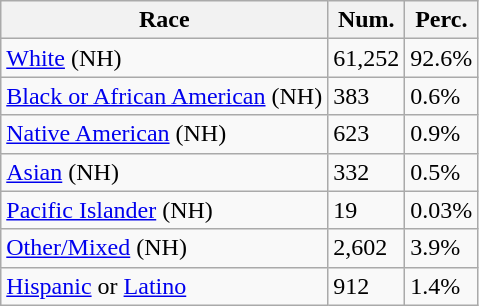<table class="wikitable">
<tr>
<th>Race</th>
<th>Num.</th>
<th>Perc.</th>
</tr>
<tr>
<td><a href='#'>White</a> (NH)</td>
<td>61,252</td>
<td>92.6%</td>
</tr>
<tr>
<td><a href='#'>Black or African American</a> (NH)</td>
<td>383</td>
<td>0.6%</td>
</tr>
<tr>
<td><a href='#'>Native American</a> (NH)</td>
<td>623</td>
<td>0.9%</td>
</tr>
<tr>
<td><a href='#'>Asian</a> (NH)</td>
<td>332</td>
<td>0.5%</td>
</tr>
<tr>
<td><a href='#'>Pacific Islander</a> (NH)</td>
<td>19</td>
<td>0.03%</td>
</tr>
<tr>
<td><a href='#'>Other/Mixed</a> (NH)</td>
<td>2,602</td>
<td>3.9%</td>
</tr>
<tr>
<td><a href='#'>Hispanic</a> or <a href='#'>Latino</a></td>
<td>912</td>
<td>1.4%</td>
</tr>
</table>
